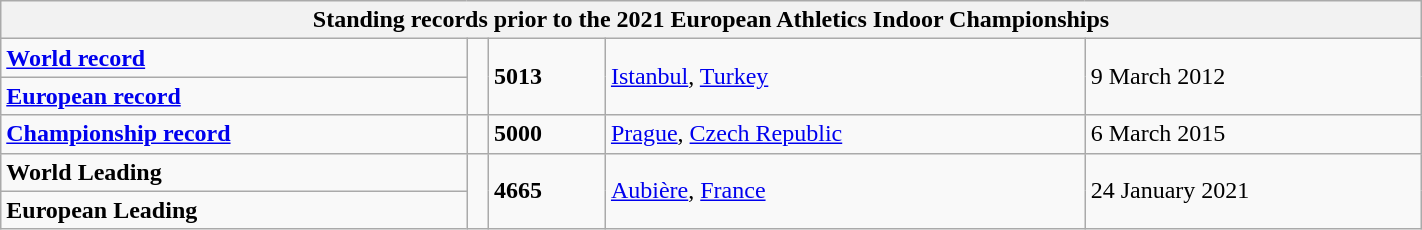<table class="wikitable" width=75%>
<tr>
<th colspan="5">Standing records prior to the 2021 European Athletics Indoor Championships</th>
</tr>
<tr>
<td><strong><a href='#'>World record</a></strong></td>
<td rowspan=2></td>
<td rowspan=2><strong>5013</strong></td>
<td rowspan=2><a href='#'>Istanbul</a>, <a href='#'>Turkey</a></td>
<td rowspan=2>9 March 2012</td>
</tr>
<tr>
<td><strong><a href='#'>European record</a></strong></td>
</tr>
<tr>
<td><strong><a href='#'>Championship record</a></strong></td>
<td></td>
<td><strong>5000</strong></td>
<td><a href='#'>Prague</a>, <a href='#'>Czech Republic</a></td>
<td>6 March 2015</td>
</tr>
<tr>
<td><strong>World Leading</strong></td>
<td rowspan=2></td>
<td rowspan=2><strong>4665</strong></td>
<td rowspan=2><a href='#'>Aubière</a>, <a href='#'>France</a></td>
<td rowspan=2>24 January 2021</td>
</tr>
<tr>
<td><strong>European Leading</strong></td>
</tr>
</table>
